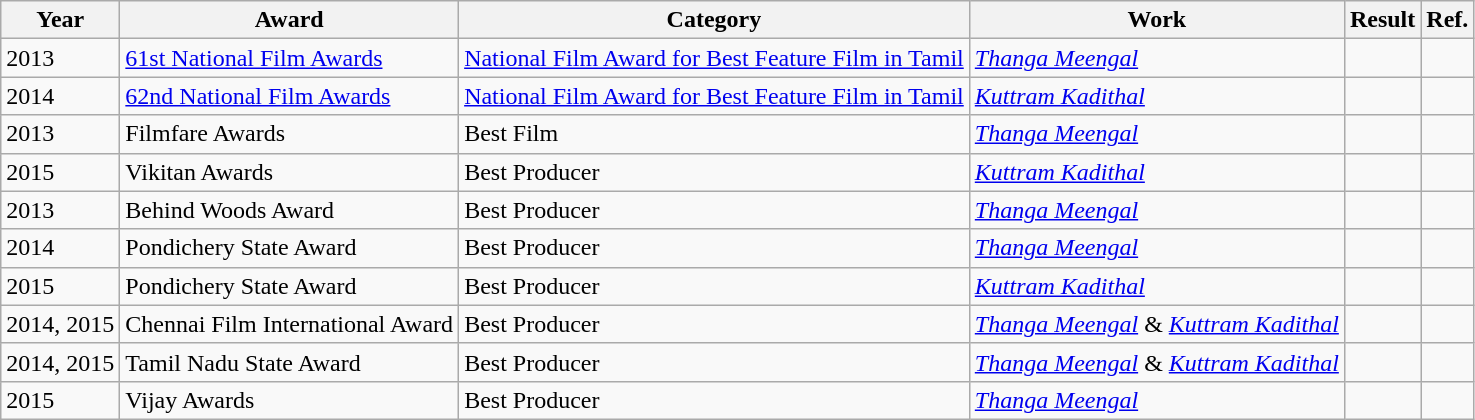<table class="wikitable sortable">
<tr>
<th>Year</th>
<th>Award</th>
<th>Category</th>
<th>Work</th>
<th>Result</th>
<th scope="col" class="unsortable">Ref.</th>
</tr>
<tr>
<td>2013</td>
<td><a href='#'>61st National Film Awards</a></td>
<td><a href='#'>National Film Award for Best Feature Film in Tamil</a></td>
<td><em><a href='#'>Thanga Meengal</a></em></td>
<td></td>
<td style="text-align:center;"></td>
</tr>
<tr>
<td>2014</td>
<td><a href='#'>62nd National Film Awards</a></td>
<td><a href='#'>National Film Award for Best Feature Film in Tamil</a></td>
<td><em><a href='#'>Kuttram Kadithal</a></em></td>
<td></td>
<td style="text-align:center;"></td>
</tr>
<tr>
<td>2013</td>
<td>Filmfare Awards</td>
<td>Best Film</td>
<td><em><a href='#'>Thanga Meengal</a></em></td>
<td></td>
<td></td>
</tr>
<tr>
<td>2015</td>
<td>Vikitan Awards</td>
<td>Best Producer</td>
<td><em><a href='#'>Kuttram Kadithal</a></em></td>
<td></td>
<td></td>
</tr>
<tr>
<td>2013</td>
<td>Behind Woods Award</td>
<td>Best Producer</td>
<td><em><a href='#'>Thanga Meengal</a></em></td>
<td></td>
<td></td>
</tr>
<tr>
<td>2014</td>
<td>Pondichery State Award</td>
<td>Best Producer</td>
<td><em><a href='#'>Thanga Meengal</a></em></td>
<td></td>
<td></td>
</tr>
<tr>
<td>2015</td>
<td>Pondichery State Award</td>
<td>Best Producer</td>
<td><em><a href='#'>Kuttram Kadithal</a></em></td>
<td></td>
<td></td>
</tr>
<tr>
<td>2014, 2015</td>
<td>Chennai Film International Award</td>
<td>Best Producer</td>
<td><em><a href='#'>Thanga Meengal</a></em> & <em><a href='#'>Kuttram Kadithal</a></em></td>
<td></td>
<td></td>
</tr>
<tr>
<td>2014, 2015</td>
<td>Tamil Nadu State Award</td>
<td>Best Producer</td>
<td><em><a href='#'>Thanga Meengal</a></em> & <em><a href='#'>Kuttram Kadithal</a></em></td>
<td></td>
<td></td>
</tr>
<tr>
<td>2015</td>
<td>Vijay Awards</td>
<td>Best Producer</td>
<td><em><a href='#'>Thanga Meengal</a></em></td>
<td></td>
<td></td>
</tr>
</table>
